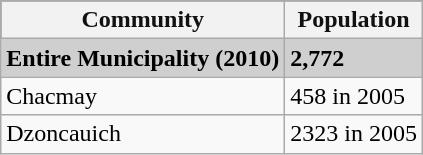<table class="wikitable">
<tr style="background:#111111; color:#111111;">
<th><strong>Community</strong></th>
<th><strong>Population</strong></th>
</tr>
<tr style="background:#CFCFCF;">
<td><strong>Entire Municipality (2010)</strong></td>
<td><strong>2,772</strong></td>
</tr>
<tr>
<td>Chacmay</td>
<td>458 in 2005</td>
</tr>
<tr>
<td>Dzoncauich</td>
<td>2323 in 2005</td>
</tr>
</table>
